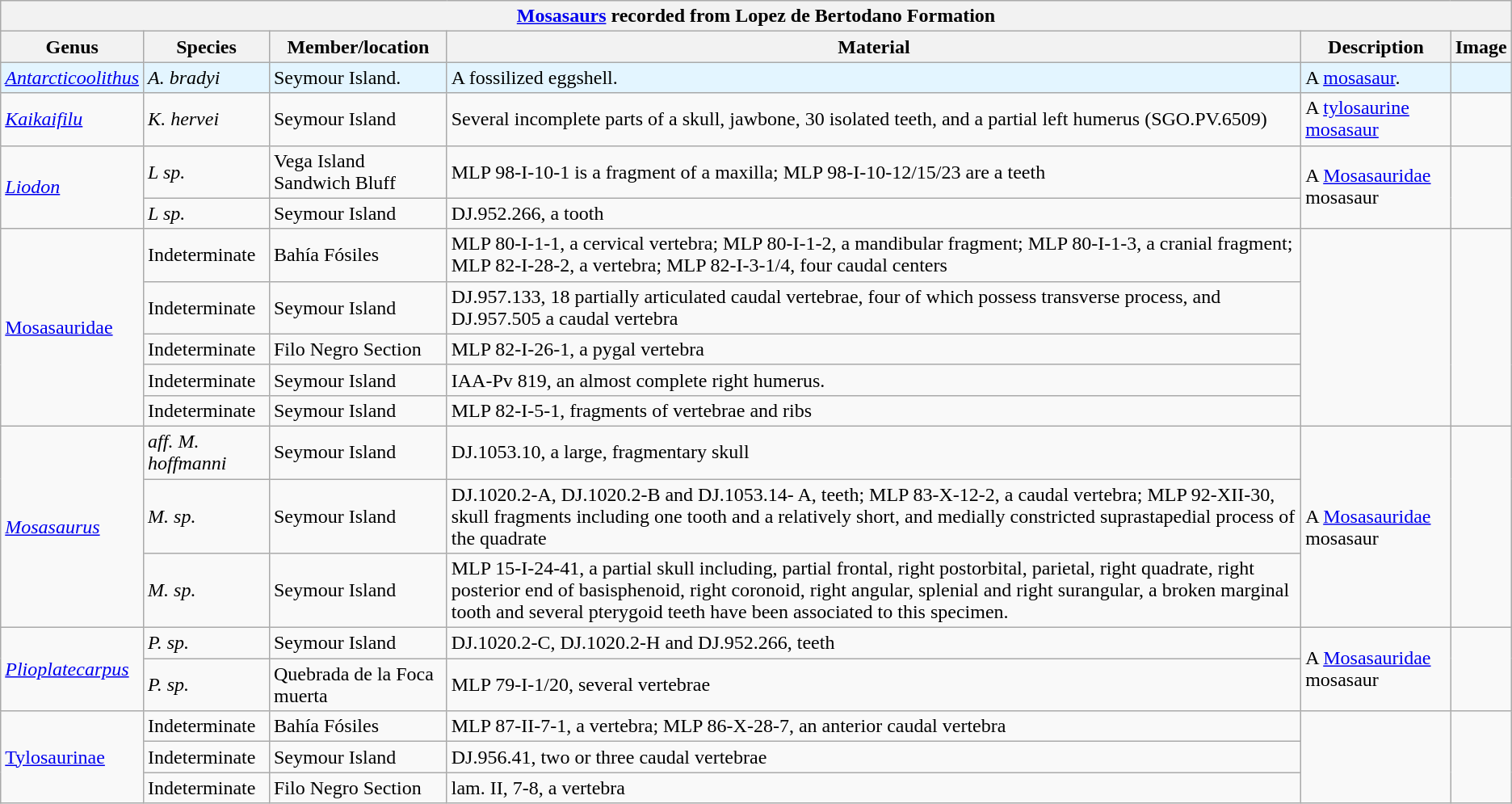<table class="wikitable" align="center">
<tr>
<th colspan="6" align="center"><strong><a href='#'>Mosasaurs</a></strong> recorded from Lopez de Bertodano Formation</th>
</tr>
<tr>
<th>Genus</th>
<th>Species</th>
<th>Member/location</th>
<th>Material</th>
<th>Description</th>
<th>Image</th>
</tr>
<tr style="background:#E3F5FF;">
<td><em><a href='#'>Antarcticoolithus</a></em></td>
<td><em>A. bradyi</em></td>
<td>Seymour Island.</td>
<td>A fossilized eggshell.</td>
<td>A <a href='#'>mosasaur</a>.</td>
<td></td>
</tr>
<tr>
<td><em><a href='#'>Kaikaifilu</a></em></td>
<td><em>K. hervei</em></td>
<td>Seymour Island</td>
<td>Several incomplete parts of a skull, jawbone, 30 isolated teeth, and a partial left humerus (SGO.PV.6509)</td>
<td>A <a href='#'>tylosaurine</a> <a href='#'>mosasaur</a></td>
<td></td>
</tr>
<tr>
<td rowspan="2"><em><a href='#'>Liodon</a></em></td>
<td><em>L sp.</em></td>
<td>Vega Island Sandwich Bluff</td>
<td>MLP 98-I-10-1 is a fragment of a maxilla; MLP 98-I-10-12/15/23 are a teeth</td>
<td rowspan = 2>A <a href='#'>Mosasauridae</a> mosasaur</td>
<td rowspan = 2></td>
</tr>
<tr>
<td><em>L sp.</em></td>
<td>Seymour Island</td>
<td>DJ.952.266, a tooth</td>
</tr>
<tr>
<td rowspan="5"><a href='#'>Mosasauridae</a></td>
<td>Indeterminate</td>
<td>Bahía Fósiles</td>
<td>MLP 80-I-1-1, a cervical vertebra; MLP 80-I-1-2, a mandibular fragment; MLP 80-I-1-3, a cranial fragment; MLP 82-I-28-2, a vertebra; MLP 82-I-3-1/4, four caudal centers</td>
<td rowspan = 5></td>
<td rowspan = 5></td>
</tr>
<tr>
<td>Indeterminate</td>
<td>Seymour Island</td>
<td>DJ.957.133, 18 partially articulated caudal vertebrae, four of which possess transverse process, and DJ.957.505 a caudal vertebra</td>
</tr>
<tr>
<td>Indeterminate</td>
<td>Filo Negro Section</td>
<td>MLP 82-I-26-1, a pygal vertebra</td>
</tr>
<tr>
<td>Indeterminate</td>
<td>Seymour Island</td>
<td>IAA-Pv 819, an almost complete right humerus.</td>
</tr>
<tr>
<td>Indeterminate</td>
<td>Seymour Island</td>
<td>MLP 82-I-5-1, fragments of vertebrae and ribs</td>
</tr>
<tr>
<td rowspan="3"><em><a href='#'>Mosasaurus</a></em></td>
<td><em>aff. M. hoffmanni</em></td>
<td>Seymour Island</td>
<td>DJ.1053.10, a large, fragmentary skull</td>
<td rowspan="3">A <a href='#'>Mosasauridae</a> mosasaur</td>
<td rowspan="3"></td>
</tr>
<tr>
<td><em>M. sp.</em></td>
<td>Seymour Island</td>
<td>DJ.1020.2-A, DJ.1020.2-B and DJ.1053.14- A, teeth; MLP 83-X-12-2, a caudal vertebra; MLP 92-XII-30, skull fragments including one tooth and a relatively short, and medially constricted suprastapedial process of the quadrate</td>
</tr>
<tr>
<td><em>M. sp.</em></td>
<td>Seymour Island</td>
<td>MLP 15-I-24-41, a partial skull including, partial frontal, right postorbital, parietal, right quadrate, right posterior end of basisphenoid, right coronoid, right angular, splenial and right surangular, a broken marginal tooth and several pterygoid teeth have been associated to this specimen.</td>
</tr>
<tr>
<td rowspan="2"><em><a href='#'>Plioplatecarpus</a></em></td>
<td><em>P. sp.</em></td>
<td>Seymour Island</td>
<td>DJ.1020.2-C, DJ.1020.2-H and DJ.952.266, teeth</td>
<td rowspan="2">A <a href='#'>Mosasauridae</a> mosasaur</td>
<td rowspan="2"></td>
</tr>
<tr>
<td><em>P. sp.</em></td>
<td>Quebrada de la Foca muerta</td>
<td>MLP 79-I-1/20, several vertebrae</td>
</tr>
<tr>
<td rowspan="3"><a href='#'>Tylosaurinae</a></td>
<td>Indeterminate</td>
<td>Bahía Fósiles</td>
<td>MLP 87-II-7-1, a vertebra; MLP 86-X-28-7, an anterior caudal vertebra</td>
<td rowspan="3"></td>
<td rowspan="3"></td>
</tr>
<tr>
<td>Indeterminate</td>
<td>Seymour Island</td>
<td>DJ.956.41, two or three caudal vertebrae</td>
</tr>
<tr>
<td>Indeterminate</td>
<td>Filo Negro Section</td>
<td>lam. II, 7-8, a vertebra</td>
</tr>
</table>
